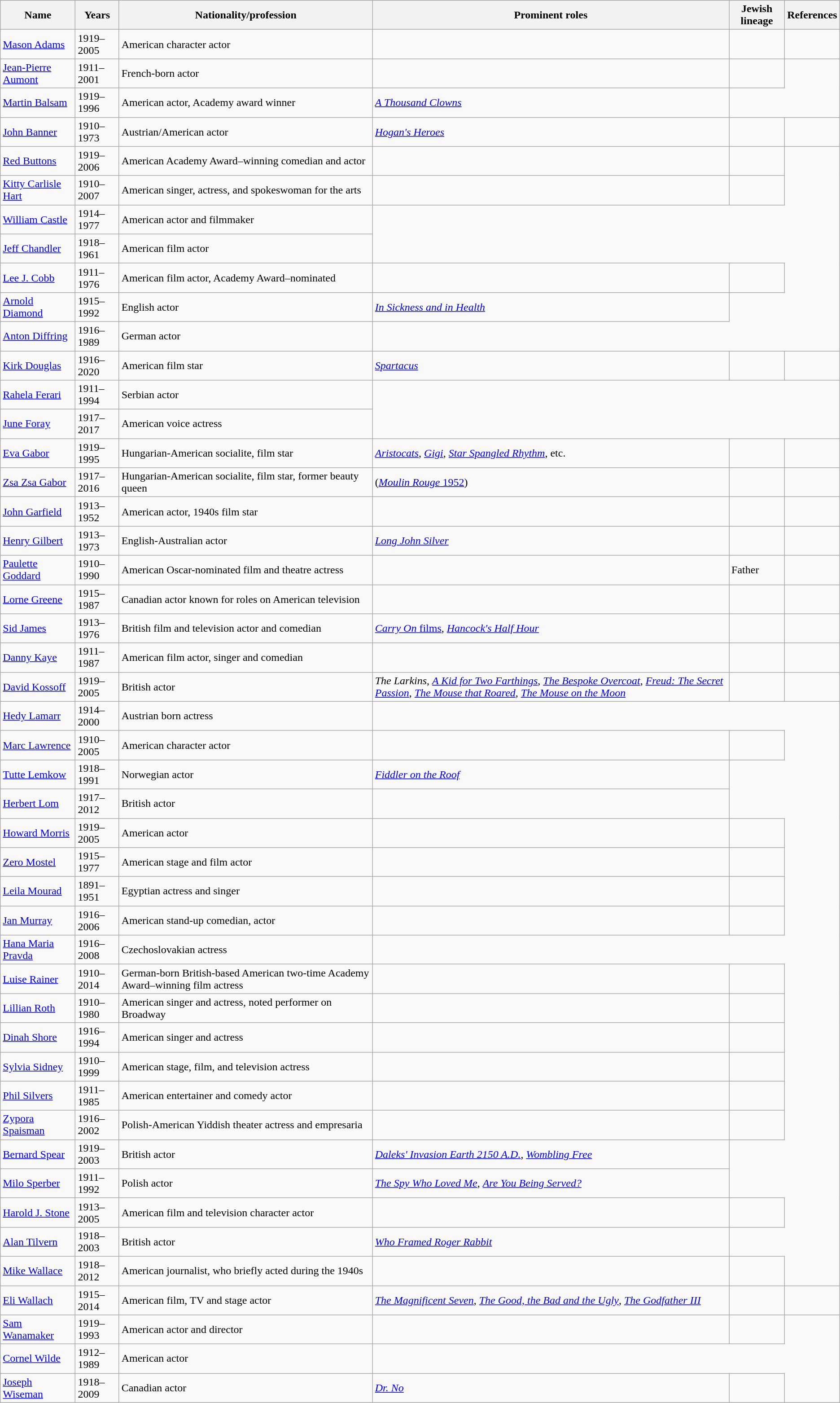<table class="wikitable sortable">
<tr>
<th>Name</th>
<th>Years</th>
<th>Nationality/profession</th>
<th>Prominent roles</th>
<th>Jewish lineage</th>
<th class="unsortable">References</th>
</tr>
<tr>
<td><a href='#'>Mason Adams</a></td>
<td>1919–2005</td>
<td>American character actor</td>
<td></td>
<td></td>
<td></td>
</tr>
<tr>
<td><a href='#'>Jean-Pierre Aumont</a></td>
<td>1911–2001</td>
<td>French-born actor</td>
<td></td>
<td></td>
</tr>
<tr>
<td><a href='#'>Martin Balsam</a></td>
<td>1919–1996</td>
<td>American actor, Academy award winner</td>
<td><em><a href='#'>A Thousand Clowns</a></em></td>
</tr>
<tr>
<td><a href='#'>John Banner</a></td>
<td>1910–1973</td>
<td>Austrian/American actor</td>
<td><em><a href='#'>Hogan's Heroes</a></em></td>
<td></td>
<td></td>
</tr>
<tr>
<td><a href='#'>Red Buttons</a></td>
<td>1919–2006</td>
<td>American Academy Award–winning comedian and actor</td>
<td></td>
<td></td>
</tr>
<tr>
<td><a href='#'>Kitty Carlisle Hart</a></td>
<td>1910–2007</td>
<td>American singer, actress, and spokeswoman for the arts</td>
<td></td>
<td></td>
</tr>
<tr>
<td><a href='#'>William Castle</a></td>
<td>1914–1977</td>
<td>American actor and filmmaker</td>
</tr>
<tr>
<td><a href='#'>Jeff Chandler</a></td>
<td>1918–1961</td>
<td>American film actor</td>
</tr>
<tr>
<td><a href='#'>Lee J. Cobb</a></td>
<td>1911–1976</td>
<td>American film actor, Academy Award–nominated</td>
<td></td>
<td></td>
</tr>
<tr>
<td><a href='#'>Arnold Diamond</a></td>
<td>1915–1992</td>
<td>English actor</td>
<td><em><a href='#'>In Sickness and in Health</a></em></td>
</tr>
<tr>
<td><a href='#'>Anton Diffring</a></td>
<td>1916–1989</td>
<td>German actor</td>
</tr>
<tr>
<td><a href='#'>Kirk Douglas</a></td>
<td>1916–2020</td>
<td>American film star</td>
<td><em><a href='#'>Spartacus</a></em></td>
<td></td>
<td></td>
</tr>
<tr>
<td><a href='#'>Rahela Ferari</a></td>
<td>1911–1994</td>
<td>Serbian actor</td>
</tr>
<tr>
<td><a href='#'>June Foray</a></td>
<td>1917–2017</td>
<td>American voice actress</td>
</tr>
<tr>
<td><a href='#'>Eva Gabor</a></td>
<td>1919–1995</td>
<td>Hungarian-American socialite, film star</td>
<td><em><a href='#'>Aristocats</a></em>, <em><a href='#'>Gigi</a></em>, <em><a href='#'>Star Spangled Rhythm</a></em>, etc.</td>
<td></td>
<td></td>
</tr>
<tr>
<td><a href='#'>Zsa Zsa Gabor</a></td>
<td>1917–2016</td>
<td>Hungarian-American socialite, film star, former beauty queen</td>
<td>(<a href='#'><em>Moulin Rouge</em> 1952</a>)</td>
<td></td>
<td></td>
</tr>
<tr>
<td><a href='#'>John Garfield</a></td>
<td>1913–1952</td>
<td>American actor, 1940s film star</td>
<td></td>
<td></td>
</tr>
<tr>
<td><a href='#'>Henry Gilbert</a></td>
<td>1913–1973</td>
<td>English-Australian actor</td>
<td><em><a href='#'>Long John Silver</a></em></td>
<td></td>
<td></td>
</tr>
<tr>
<td><a href='#'>Paulette Goddard</a></td>
<td>1910–1990</td>
<td>American Oscar-nominated film and theatre actress</td>
<td></td>
<td>Father</td>
<td></td>
</tr>
<tr>
<td><a href='#'>Lorne Greene</a></td>
<td>1915–1987</td>
<td>Canadian actor known for roles on American television</td>
<td></td>
<td></td>
</tr>
<tr>
<td><a href='#'>Sid James</a></td>
<td>1913–1976</td>
<td>British film and television actor and comedian</td>
<td><a href='#'><em>Carry On</em> films</a>, <em><a href='#'>Hancock's Half Hour</a></em></td>
<td></td>
<td></td>
</tr>
<tr>
<td><a href='#'>Danny Kaye</a></td>
<td>1911–1987</td>
<td>American film actor, singer and comedian</td>
<td></td>
<td></td>
</tr>
<tr>
<td><a href='#'>David Kossoff</a></td>
<td>1919–2005</td>
<td>British actor</td>
<td><em>The Larkins</em>, <em><a href='#'>A Kid for Two Farthings</a></em>, <em><a href='#'>The Bespoke Overcoat</a></em>, <em><a href='#'>Freud: The Secret Passion</a></em>, <em><a href='#'>The Mouse that Roared</a></em>, <em><a href='#'>The Mouse on the Moon</a></em></td>
<td></td>
<td></td>
</tr>
<tr>
<td><a href='#'>Hedy Lamarr</a></td>
<td>1914–2000</td>
<td>Austrian born actress</td>
</tr>
<tr>
<td><a href='#'>Marc Lawrence</a></td>
<td>1910–2005</td>
<td>American character actor</td>
<td></td>
<td></td>
</tr>
<tr>
<td><a href='#'>Tutte Lemkow</a></td>
<td>1918–1991</td>
<td>Norwegian actor</td>
<td><em><a href='#'>Fiddler on the Roof</a></em></td>
</tr>
<tr>
<td><a href='#'>Herbert Lom</a></td>
<td>1917–2012</td>
<td>British actor</td>
<td></td>
</tr>
<tr>
<td><a href='#'>Howard Morris</a></td>
<td>1919–2005</td>
<td>American actor</td>
<td></td>
<td></td>
</tr>
<tr>
<td><a href='#'>Zero Mostel</a></td>
<td>1915–1977</td>
<td>American stage and film actor</td>
<td></td>
<td></td>
</tr>
<tr>
<td><a href='#'>Leila Mourad</a></td>
<td>1891–1951</td>
<td>Egyptian actress and singer</td>
<td></td>
<td></td>
</tr>
<tr>
<td><a href='#'>Jan Murray</a></td>
<td>1916–2006</td>
<td>American stand-up comedian, actor</td>
<td></td>
<td></td>
</tr>
<tr>
<td><a href='#'>Hana Maria Pravda</a></td>
<td>1916–2008</td>
<td>Czechoslovakian actress</td>
</tr>
<tr>
<td><a href='#'>Luise Rainer</a></td>
<td>1910–2014</td>
<td>German-born British-based American two-time Academy Award–winning film actress</td>
<td></td>
<td></td>
</tr>
<tr>
<td><a href='#'>Lillian Roth</a></td>
<td>1910–1980</td>
<td>American singer and actress, noted performer on Broadway</td>
<td></td>
<td></td>
</tr>
<tr>
<td><a href='#'>Dinah Shore</a></td>
<td>1916–1994</td>
<td>American singer and actress</td>
<td></td>
<td></td>
</tr>
<tr>
<td><a href='#'>Sylvia Sidney</a></td>
<td>1910–1999</td>
<td>American stage, film, and television actress</td>
<td></td>
<td></td>
</tr>
<tr>
<td><a href='#'>Phil Silvers</a></td>
<td>1911–1985</td>
<td>American entertainer and comedy actor</td>
<td></td>
<td></td>
</tr>
<tr>
<td><a href='#'>Zypora Spaisman</a></td>
<td>1916–2002</td>
<td>Polish-American Yiddish theater actress and empresaria</td>
<td></td>
<td></td>
</tr>
<tr>
<td><a href='#'>Bernard Spear</a></td>
<td>1919–2003</td>
<td>British actor</td>
<td><em><a href='#'>Daleks' Invasion Earth 2150 A.D.</a></em>, <em><a href='#'>Wombling Free</a></em></td>
</tr>
<tr>
<td><a href='#'>Milo Sperber</a></td>
<td>1911–1992</td>
<td>Polish actor</td>
<td><em><a href='#'>The Spy Who Loved Me</a></em>, <em><a href='#'>Are You Being Served?</a></em></td>
</tr>
<tr>
<td><a href='#'>Harold J. Stone</a></td>
<td>1913–2005</td>
<td>American film and television character actor</td>
<td></td>
<td></td>
</tr>
<tr>
<td><a href='#'>Alan Tilvern</a></td>
<td>1918–2003</td>
<td>British actor</td>
<td><em><a href='#'>Who Framed Roger Rabbit</a></em></td>
</tr>
<tr>
<td><a href='#'>Mike Wallace</a></td>
<td>1918–2012</td>
<td>American journalist, who briefly acted during the 1940s</td>
<td></td>
<td></td>
</tr>
<tr>
<td><a href='#'>Eli Wallach</a></td>
<td>1915–2014</td>
<td>American film, TV and stage actor</td>
<td><em><a href='#'>The Magnificent Seven</a></em>, <em><a href='#'>The Good, the Bad and the Ugly</a></em>, <em><a href='#'>The Godfather III</a></em></td>
<td></td>
<td></td>
</tr>
<tr>
<td><a href='#'>Sam Wanamaker</a></td>
<td>1919–1993</td>
<td>American actor and director</td>
<td></td>
<td></td>
</tr>
<tr>
<td><a href='#'>Cornel Wilde</a></td>
<td>1912–1989</td>
<td>American actor</td>
</tr>
<tr>
<td><a href='#'>Joseph Wiseman</a></td>
<td>1918–2009</td>
<td>Canadian actor</td>
<td><em><a href='#'>Dr. No</a></em></td>
<td></td>
</tr>
</table>
